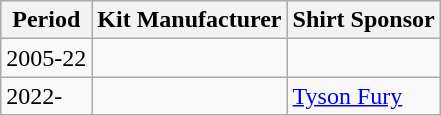<table class="wikitable">
<tr>
<th>Period</th>
<th>Kit Manufacturer</th>
<th>Shirt Sponsor</th>
</tr>
<tr>
<td>2005-22</td>
<td></td>
<td></td>
</tr>
<tr>
<td>2022-</td>
<td></td>
<td><a href='#'>Tyson Fury</a></td>
</tr>
</table>
